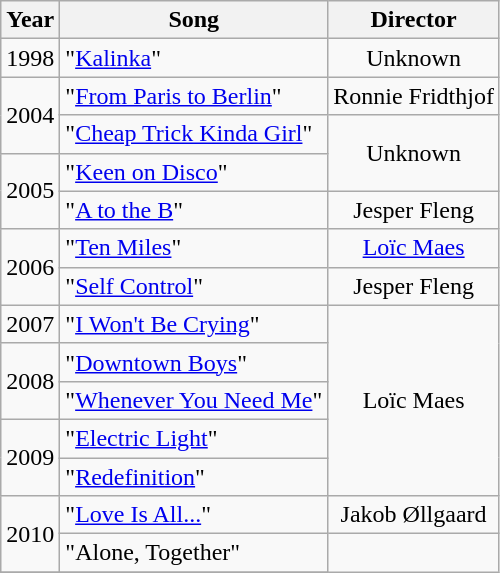<table class="wikitable">
<tr>
<th rowspan="1">Year</th>
<th rowspan="1">Song</th>
<th rowspan="1">Director</th>
</tr>
<tr>
<td>1998</td>
<td align="left">"<a href='#'>Kalinka</a>"</td>
<td align="center">Unknown</td>
</tr>
<tr>
<td rowspan="2">2004</td>
<td align="left">"<a href='#'>From Paris to Berlin</a>"</td>
<td align="center">Ronnie Fridthjof</td>
</tr>
<tr>
<td align="left">"<a href='#'>Cheap Trick Kinda Girl</a>"</td>
<td rowspan="2" align="center">Unknown</td>
</tr>
<tr>
<td rowspan="2">2005</td>
<td align="left">"<a href='#'>Keen on Disco</a>"</td>
</tr>
<tr>
<td align="left">"<a href='#'>A to the B</a>"</td>
<td align="center">Jesper Fleng</td>
</tr>
<tr>
<td rowspan="2">2006</td>
<td align="left">"<a href='#'>Ten Miles</a>"</td>
<td align="center"><a href='#'>Loïc Maes</a></td>
</tr>
<tr>
<td align="left">"<a href='#'>Self Control</a>"</td>
<td align="center">Jesper Fleng</td>
</tr>
<tr>
<td>2007</td>
<td align="left">"<a href='#'>I Won't Be Crying</a>"</td>
<td rowspan="5" align="center">Loïc Maes</td>
</tr>
<tr>
<td rowspan="2">2008</td>
<td align="left">"<a href='#'>Downtown Boys</a>"</td>
</tr>
<tr>
<td align="left">"<a href='#'>Whenever You Need Me</a>"</td>
</tr>
<tr>
<td rowspan="2">2009</td>
<td align="left">"<a href='#'>Electric Light</a>"</td>
</tr>
<tr>
<td align="left">"<a href='#'>Redefinition</a>"</td>
</tr>
<tr>
<td rowspan="2">2010</td>
<td>"<a href='#'>Love Is All...</a>"</td>
<td align="center">Jakob Øllgaard</td>
</tr>
<tr>
<td align="left">"Alone, Together"</td>
</tr>
<tr>
</tr>
</table>
